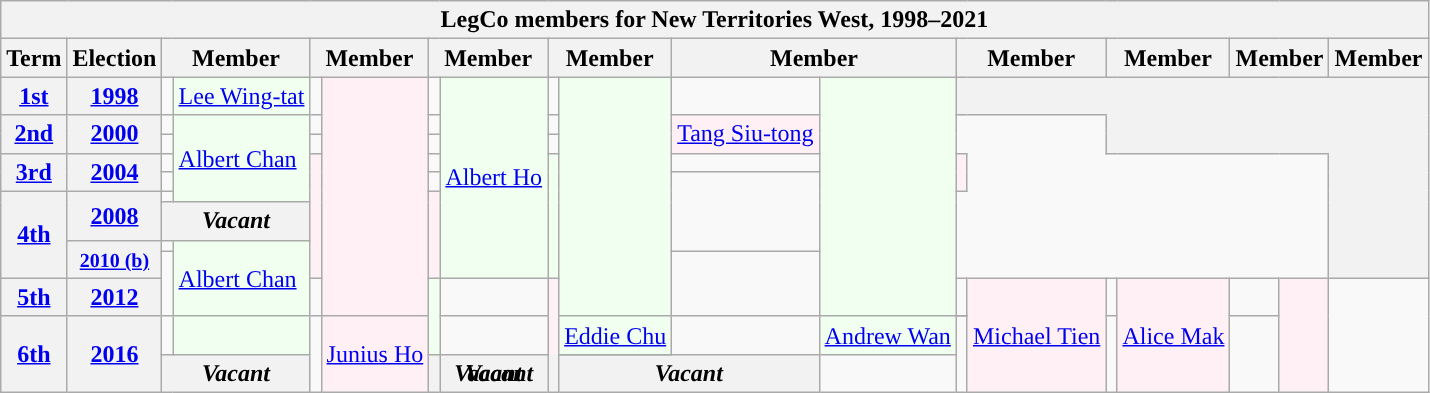<table class="wikitable" style="text-align:left; font-size:100%;">
<tr>
<th colspan = 20>LegCo members for New Territories West, 1998–2021</th>
</tr>
<tr>
<th>Term</th>
<th>Election</th>
<th colspan="2" width="50px">Member</th>
<th colspan="2" width="50px">Member</th>
<th colspan="2" width="50px">Member</th>
<th colspan="2" width="50px">Member</th>
<th colspan="2" width="50px">Member</th>
<th colspan="2" width="50px">Member</th>
<th colspan="2" width="50px">Member</th>
<th colspan="2" width="50px">Member</th>
<th colspan="2" width="50px">Member</th>
</tr>
<tr>
<th><a href='#'>1st</a></th>
<th><a href='#'>1998</a></th>
<td style="color:inherit;background:"></td>
<td bgcolor=Honeydew><a href='#'>Lee Wing-tat</a> <br></td>
<td style="color:inherit;background:"></td>
<td rowspan="10" bgcolor=LavenderBlush> <br></td>
<td style="color:inherit;background:"></td>
<td rowspan="9" bgcolor=Honeydew><a href='#'>Albert Ho</a> <br></td>
<td style="color:inherit;background:"></td>
<td rowspan="10" bgcolor=Honeydew> <br></td>
<td style="color:inherit;background:"></td>
<td rowspan="10" bgcolor=Honeydew> <br></td>
<th colspan=2 style=border-right-style:hidden;></th>
<th rowspan=3 colspan=2 style=border-right-style:hidden;></th>
<th rowspan=3 colspan=2 style=border-right-style:hidden;></th>
<th rowspan=9 colspan=2></th>
</tr>
<tr>
<th rowspan=2><a href='#'>2nd</a></th>
<th rowspan=2><a href='#'>2000</a></th>
<td style="color:inherit;background:"></td>
<td rowspan=5 bgcolor=Honeydew><a href='#'>Albert Chan</a> <br></td>
<td style="color:inherit;background:"></td>
<td></td>
<td style="color:inherit;background:"></td>
<td rowspan="2" bgcolor=LavenderBlush><a href='#'>Tang Siu-tong</a> <br></td>
</tr>
<tr>
<td style="color:inherit;background:"></td>
</tr>
<tr>
<th rowspan=2><a href='#'>3rd</a></th>
<th rowspan=2><a href='#'>2004</a></th>
<td style="color:inherit;background:"></td>
<td rowspan="6" bgcolor=LavenderBlush> <br></td>
<td style="color:inherit;background:"></td>
<td rowspan=6 bgcolor=Honeydew> <br></td>
<td style="color:inherit;background:"></td>
<td rowspan=2 bgcolor=LavenderBlush> <br></td>
</tr>
<tr>
<td style="color:inherit;background:"></td>
</tr>
<tr>
<th rowspan=4><a href='#'>4th</a></th>
<th rowspan=2><a href='#'>2008</a></th>
<td style="color:inherit;background:"></td>
<td rowspan=4 bgcolor=LavenderBlush> <br></td>
</tr>
<tr>
<th colspan=2><em>Vacant</em></th>
</tr>
<tr>
<th rowspan=2><small><a href='#'>2010 (b)</a></small></th>
<td style="color:inherit;background:"></td>
<td rowspan=3 bgcolor=Honeydew><a href='#'>Albert Chan</a> <br></td>
</tr>
<tr>
<td rowspan=2 style="color:inherit;background:"></td>
<td rowspan=2></td>
</tr>
<tr>
<th><a href='#'>5th</a></th>
<th><a href='#'>2012</a></th>
<td style="color:inherit;background:"></td>
<td rowspan=4 bgcolor=Honeydew> <br></td>
<td style="color:inherit;background:"></td>
<td rowspan=5 bgcolor=LavenderBlush> <br></td>
<td style="color:inherit;background:"></td>
<td rowspan=5 bgcolor=LavenderBlush><a href='#'>Michael Tien</a> <br></td>
<td style="color:inherit;background:"></td>
<td rowspan=5 bgcolor=LavenderBlush><a href='#'>Alice Mak</a> <br></td>
<td style="color:inherit;background:"></td>
<td rowspan=5 bgcolor=LavenderBlush> <br></td>
</tr>
<tr>
<th rowspan=4><a href='#'>6th</a></th>
<th rowspan=4><a href='#'>2016</a></th>
<td rowspan=3 style="color:inherit;background:"></td>
<td rowspan=3 bgcolor=Honeydew> <br></td>
<td rowspan=4 style="color:inherit;background:"></td>
<td rowspan=4 bgcolor=LavenderBlush><a href='#'>Junius Ho</a> <br></td>
<td rowspan=2 style="color:inherit;background:"></td>
<td rowspan=2 bgcolor=Honeydew><a href='#'>Eddie Chu</a> <br></td>
<td rowspan=3 style="color:inherit;background:"></td>
<td rowspan=3 bgcolor=Honeydew><a href='#'>Andrew Wan</a> <br></td>
</tr>
<tr>
<td rowspan=3 style="color:inherit;background:"></td>
</tr>
<tr>
<th colspan=2 rowspan=2><em>Vacant</em></th>
</tr>
<tr>
<th colspan=2><em>Vacant</em></th>
<th colspan=2><em>Vacant</em></th>
<th colspan=2><em>Vacant</em></th>
</tr>
</table>
